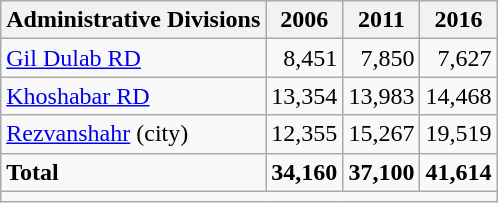<table class="wikitable">
<tr>
<th>Administrative Divisions</th>
<th>2006</th>
<th>2011</th>
<th>2016</th>
</tr>
<tr>
<td><a href='#'>Gil Dulab RD</a></td>
<td style="text-align: right;">8,451</td>
<td style="text-align: right;">7,850</td>
<td style="text-align: right;">7,627</td>
</tr>
<tr>
<td><a href='#'>Khoshabar RD</a></td>
<td style="text-align: right;">13,354</td>
<td style="text-align: right;">13,983</td>
<td style="text-align: right;">14,468</td>
</tr>
<tr>
<td><a href='#'>Rezvanshahr</a> (city)</td>
<td style="text-align: right;">12,355</td>
<td style="text-align: right;">15,267</td>
<td style="text-align: right;">19,519</td>
</tr>
<tr>
<td><strong>Total</strong></td>
<td style="text-align: right;"><strong>34,160</strong></td>
<td style="text-align: right;"><strong>37,100</strong></td>
<td style="text-align: right;"><strong>41,614</strong></td>
</tr>
<tr>
<td colspan=4></td>
</tr>
</table>
